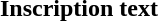<table class="toccolours collapsible collapsed" style="width:100%">
<tr>
<th>Inscription text</th>
</tr>
<tr>
<td><br></td>
</tr>
</table>
